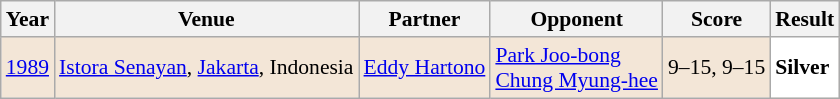<table class="sortable wikitable" style="font-size: 90%;">
<tr>
<th>Year</th>
<th>Venue</th>
<th>Partner</th>
<th>Opponent</th>
<th>Score</th>
<th>Result</th>
</tr>
<tr style="background:#F3E6D7">
<td align="center"><a href='#'>1989</a></td>
<td align="left"><a href='#'>Istora Senayan</a>, <a href='#'>Jakarta</a>, Indonesia</td>
<td align="left"> <a href='#'>Eddy Hartono</a></td>
<td align="left"> <a href='#'>Park Joo-bong</a><br> <a href='#'>Chung Myung-hee</a></td>
<td align="left">9–15, 9–15</td>
<td style="text-align:left; background:white"> <strong>Silver</strong></td>
</tr>
</table>
